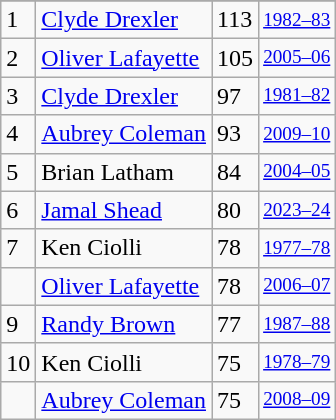<table class="wikitable">
<tr>
</tr>
<tr>
<td>1</td>
<td><a href='#'>Clyde Drexler</a></td>
<td>113</td>
<td style="font-size:80%;"><a href='#'>1982–83</a></td>
</tr>
<tr>
<td>2</td>
<td><a href='#'>Oliver Lafayette</a></td>
<td>105</td>
<td style="font-size:80%;"><a href='#'>2005–06</a></td>
</tr>
<tr>
<td>3</td>
<td><a href='#'>Clyde Drexler</a></td>
<td>97</td>
<td style="font-size:80%;"><a href='#'>1981–82</a></td>
</tr>
<tr>
<td>4</td>
<td><a href='#'>Aubrey Coleman</a></td>
<td>93</td>
<td style="font-size:80%;"><a href='#'>2009–10</a></td>
</tr>
<tr>
<td>5</td>
<td>Brian Latham</td>
<td>84</td>
<td style="font-size:80%;"><a href='#'>2004–05</a></td>
</tr>
<tr>
<td>6</td>
<td><a href='#'>Jamal Shead</a></td>
<td>80</td>
<td style="font-size:80%;"><a href='#'>2023–24</a></td>
</tr>
<tr>
<td>7</td>
<td>Ken Ciolli</td>
<td>78</td>
<td style="font-size:80%;"><a href='#'>1977–78</a></td>
</tr>
<tr>
<td></td>
<td><a href='#'>Oliver Lafayette</a></td>
<td>78</td>
<td style="font-size:80%;"><a href='#'>2006–07</a></td>
</tr>
<tr>
<td>9</td>
<td><a href='#'>Randy Brown</a></td>
<td>77</td>
<td style="font-size:80%;"><a href='#'>1987–88</a></td>
</tr>
<tr>
<td>10</td>
<td>Ken Ciolli</td>
<td>75</td>
<td style="font-size:80%;"><a href='#'>1978–79</a></td>
</tr>
<tr>
<td></td>
<td><a href='#'>Aubrey Coleman</a></td>
<td>75</td>
<td style="font-size:80%;"><a href='#'>2008–09</a></td>
</tr>
</table>
